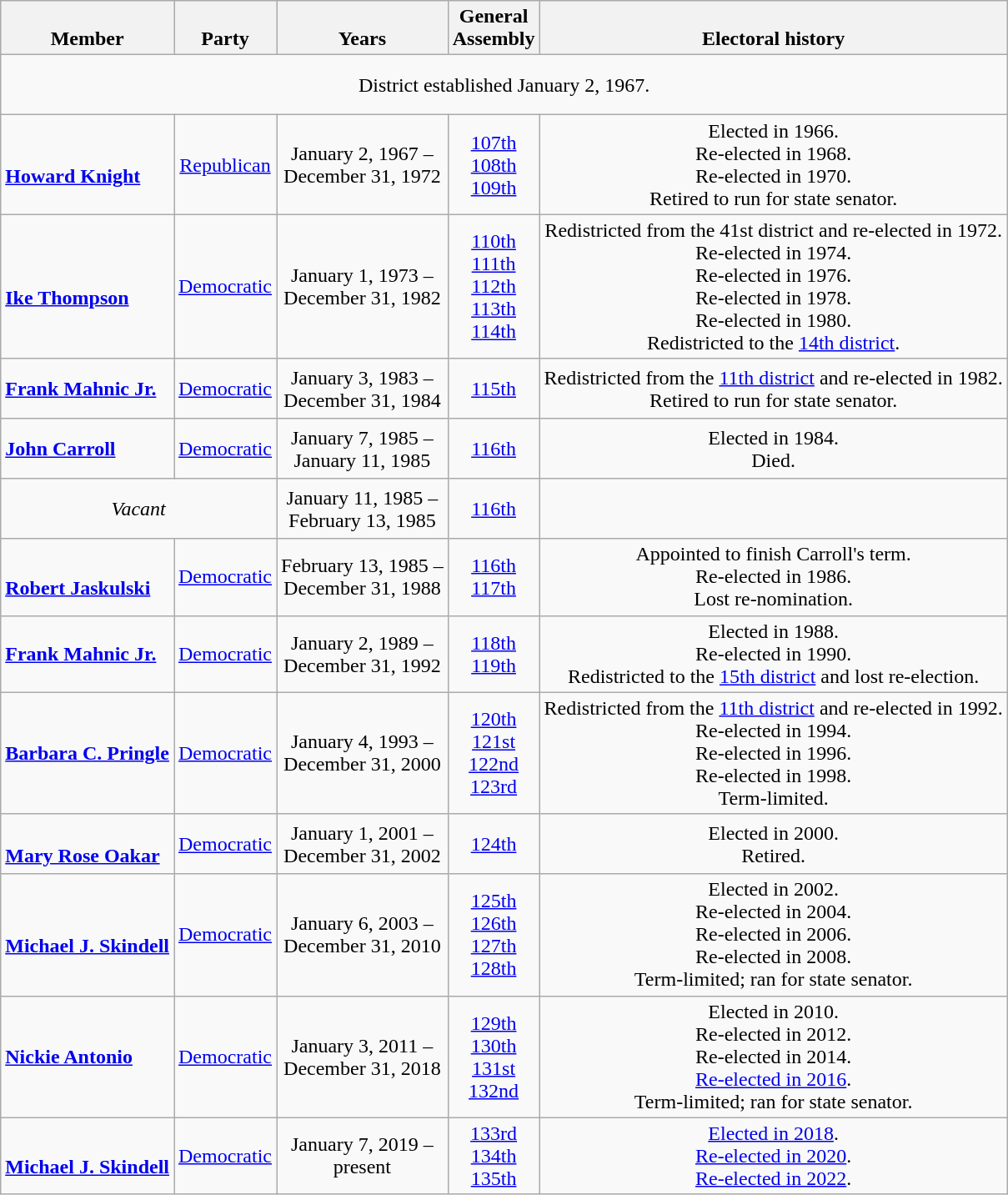<table class=wikitable style="text-align:center">
<tr valign=bottom>
<th>Member</th>
<th>Party</th>
<th>Years</th>
<th>General<br>Assembly</th>
<th>Electoral history</th>
</tr>
<tr style="height:3em">
<td colspan=5>District established January 2, 1967.</td>
</tr>
<tr style="height:3em">
<td align=left><br><strong><a href='#'>Howard Knight</a></strong><br></td>
<td><a href='#'>Republican</a></td>
<td>January 2, 1967 –<br>December 31, 1972</td>
<td><a href='#'>107th</a><br><a href='#'>108th</a><br><a href='#'>109th</a></td>
<td>Elected in 1966.<br>Re-elected in 1968.<br>Re-elected in 1970.<br>Retired to run for state senator.</td>
</tr>
<tr style="height:3em">
<td align=left><br><strong><a href='#'>Ike Thompson</a></strong><br></td>
<td><a href='#'>Democratic</a></td>
<td>January 1, 1973 –<br>December 31, 1982</td>
<td><a href='#'>110th</a><br><a href='#'>111th</a><br><a href='#'>112th</a><br><a href='#'>113th</a><br><a href='#'>114th</a></td>
<td>Redistricted from the 41st district and re-elected in 1972.<br>Re-elected in 1974.<br>Re-elected in 1976.<br>Re-elected in 1978.<br>Re-elected in 1980.<br>Redistricted to the <a href='#'>14th district</a>.</td>
</tr>
<tr style="height:3em">
<td align=left><strong><a href='#'>Frank Mahnic Jr.</a></strong><br></td>
<td><a href='#'>Democratic</a></td>
<td>January 3, 1983 –<br>December 31, 1984</td>
<td><a href='#'>115th</a></td>
<td>Redistricted from the <a href='#'>11th district</a> and re-elected in 1982.<br>Retired to run for state senator.</td>
</tr>
<tr style="height:3em">
<td align=left><strong><a href='#'>John Carroll</a></strong><br></td>
<td><a href='#'>Democratic</a></td>
<td>January 7, 1985 –<br>January 11, 1985</td>
<td><a href='#'>116th</a></td>
<td>Elected in 1984.<br>Died.</td>
</tr>
<tr style="height:3em">
<td colspan=2><em>Vacant</em></td>
<td nowrap>January 11, 1985 –<br>February 13, 1985</td>
<td><a href='#'>116th</a></td>
<td></td>
</tr>
<tr style="height:3em">
<td align=left><br><strong><a href='#'>Robert Jaskulski</a></strong><br></td>
<td><a href='#'>Democratic</a></td>
<td>February 13, 1985 –<br>December 31, 1988</td>
<td><a href='#'>116th</a><br><a href='#'>117th</a></td>
<td>Appointed to finish Carroll's term.<br>Re-elected in 1986.<br>Lost re-nomination.</td>
</tr>
<tr style="height:3em">
<td align=left><strong><a href='#'>Frank Mahnic Jr.</a></strong><br></td>
<td><a href='#'>Democratic</a></td>
<td>January 2, 1989 –<br>December 31, 1992</td>
<td><a href='#'>118th</a><br><a href='#'>119th</a></td>
<td>Elected in 1988.<br>Re-elected in 1990.<br>Redistricted to the <a href='#'>15th district</a> and lost re-election.</td>
</tr>
<tr style="height:3em">
<td align=left><strong><a href='#'>Barbara C. Pringle</a></strong><br></td>
<td><a href='#'>Democratic</a></td>
<td>January 4, 1993 –<br>December 31, 2000</td>
<td><a href='#'>120th</a><br><a href='#'>121st</a><br><a href='#'>122nd</a><br><a href='#'>123rd</a></td>
<td>Redistricted from the <a href='#'>11th district</a> and re-elected in 1992.<br>Re-elected in 1994.<br>Re-elected in 1996.<br>Re-elected in 1998.<br>Term-limited.</td>
</tr>
<tr style="height:3em">
<td align=left><br><strong><a href='#'>Mary Rose Oakar</a></strong><br></td>
<td><a href='#'>Democratic</a></td>
<td>January 1, 2001 –<br>December 31, 2002</td>
<td><a href='#'>124th</a></td>
<td>Elected in 2000.<br>Retired.</td>
</tr>
<tr style="height:3em">
<td align=left><br><strong><a href='#'>Michael J. Skindell</a></strong><br></td>
<td><a href='#'>Democratic</a></td>
<td>January 6, 2003 –<br>December 31, 2010</td>
<td><a href='#'>125th</a><br><a href='#'>126th</a><br><a href='#'>127th</a><br><a href='#'>128th</a></td>
<td>Elected in 2002.<br>Re-elected in 2004.<br>Re-elected in 2006.<br>Re-elected in 2008.<br>Term-limited; ran for state senator.</td>
</tr>
<tr style="height:3em">
<td align=left><strong><a href='#'>Nickie Antonio</a></strong><br></td>
<td><a href='#'>Democratic</a></td>
<td>January 3, 2011 –<br>December 31, 2018</td>
<td><a href='#'>129th</a><br><a href='#'>130th</a><br><a href='#'>131st</a><br><a href='#'>132nd</a></td>
<td>Elected in 2010.<br>Re-elected in 2012.<br>Re-elected in 2014.<br><a href='#'>Re-elected in 2016</a>.<br>Term-limited; ran for state senator.</td>
</tr>
<tr style="height:3em">
<td align=left><br><strong><a href='#'>Michael J. Skindell</a></strong><br></td>
<td><a href='#'>Democratic</a></td>
<td>January 7, 2019 –<br>present</td>
<td><a href='#'>133rd</a><br><a href='#'>134th</a><br><a href='#'>135th</a></td>
<td><a href='#'>Elected in 2018</a>.<br><a href='#'>Re-elected in 2020</a>.<br><a href='#'>Re-elected in 2022</a>.</td>
</tr>
</table>
